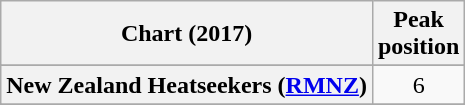<table class="wikitable sortable plainrowheaders" style="text-align:center">
<tr>
<th>Chart (2017)</th>
<th>Peak<br>position</th>
</tr>
<tr>
</tr>
<tr>
<th scope="row">New Zealand Heatseekers (<a href='#'>RMNZ</a>)</th>
<td>6</td>
</tr>
<tr>
</tr>
<tr>
</tr>
<tr>
</tr>
</table>
